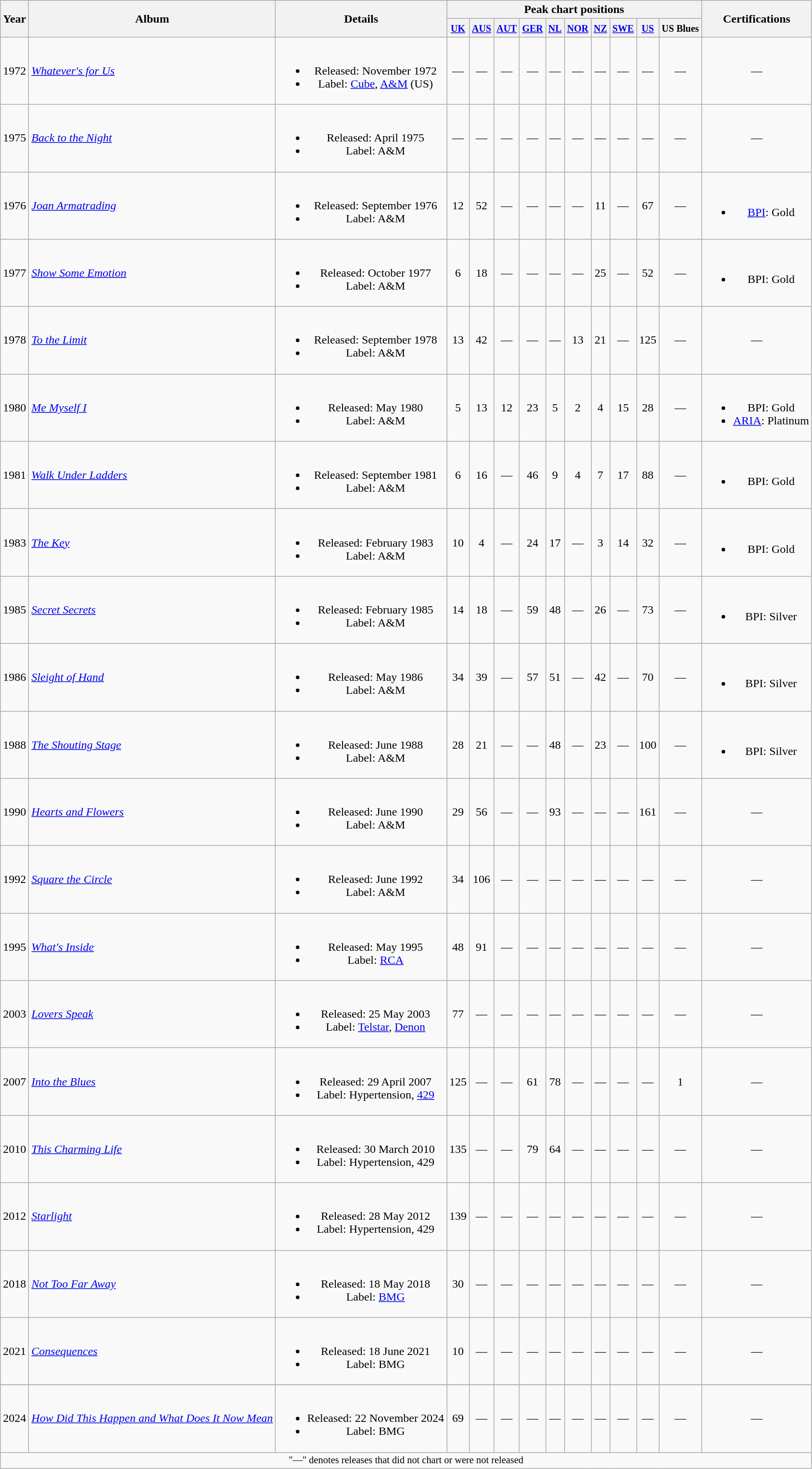<table class="wikitable" style="text-align:center">
<tr>
<th scope="col" rowspan="2">Year</th>
<th scope="col" rowspan="2">Album</th>
<th scope="col" rowspan="2">Details</th>
<th scope="col" colspan="10">Peak chart positions</th>
<th scope="col" rowspan="2">Certifications</th>
</tr>
<tr>
<th scope="col"><small><a href='#'>UK</a></small><br></th>
<th scope="col"><small><a href='#'>AUS</a></small><br></th>
<th scope="col"><small><a href='#'>AUT</a></small><br></th>
<th scope="col"><small><a href='#'>GER</a></small><br></th>
<th scope="col"><small><a href='#'>NL</a></small><br></th>
<th scope="col"><small><a href='#'>NOR</a></small><br></th>
<th scope="col"><small><a href='#'>NZ</a></small><br></th>
<th scope="col"><small><a href='#'>SWE</a></small><br></th>
<th scope="col"><small><a href='#'>US</a></small><br></th>
<th scope="col"><small>US Blues</small><br></th>
</tr>
<tr>
<td>1972</td>
<td align="left"><em><a href='#'>Whatever's for Us</a></em></td>
<td><br><ul><li>Released: November 1972</li><li>Label: <a href='#'>Cube</a>, <a href='#'>A&M</a> (US)</li></ul></td>
<td>—</td>
<td>—</td>
<td>—</td>
<td>—</td>
<td>—</td>
<td>—</td>
<td>—</td>
<td>—</td>
<td>—</td>
<td>—</td>
<td>—</td>
</tr>
<tr>
<td>1975</td>
<td align="left"><em><a href='#'>Back to the Night</a></em></td>
<td><br><ul><li>Released: April 1975</li><li>Label: A&M</li></ul></td>
<td>—</td>
<td>—</td>
<td>—</td>
<td>—</td>
<td>—</td>
<td>—</td>
<td>—</td>
<td>—</td>
<td>—</td>
<td>—</td>
<td>—</td>
</tr>
<tr>
<td>1976</td>
<td align="left"><em><a href='#'>Joan Armatrading</a></em></td>
<td><br><ul><li>Released: September 1976</li><li>Label: A&M</li></ul></td>
<td>12</td>
<td>52</td>
<td>—</td>
<td>—</td>
<td>—</td>
<td>—</td>
<td>11</td>
<td>—</td>
<td>67</td>
<td>—</td>
<td><br><ul><li><a href='#'>BPI</a>: Gold</li></ul></td>
</tr>
<tr>
<td>1977</td>
<td align="left"><em><a href='#'>Show Some Emotion</a></em></td>
<td><br><ul><li>Released: October 1977</li><li>Label: A&M</li></ul></td>
<td>6</td>
<td>18</td>
<td>—</td>
<td>—</td>
<td>—</td>
<td>—</td>
<td>25</td>
<td>—</td>
<td>52</td>
<td>—</td>
<td><br><ul><li>BPI: Gold</li></ul></td>
</tr>
<tr>
<td>1978</td>
<td align="left"><em><a href='#'>To the Limit</a></em></td>
<td><br><ul><li>Released: September 1978</li><li>Label: A&M</li></ul></td>
<td>13</td>
<td>42</td>
<td>—</td>
<td>—</td>
<td>—</td>
<td>13</td>
<td>21</td>
<td>—</td>
<td>125</td>
<td>—</td>
<td>—</td>
</tr>
<tr>
<td>1980</td>
<td align="left"><em><a href='#'>Me Myself I</a></em></td>
<td><br><ul><li>Released: May 1980</li><li>Label: A&M</li></ul></td>
<td>5</td>
<td>13</td>
<td>12</td>
<td>23</td>
<td>5</td>
<td>2</td>
<td>4</td>
<td>15</td>
<td>28</td>
<td>—</td>
<td><br><ul><li>BPI: Gold</li><li><a href='#'>ARIA</a>: Platinum</li></ul></td>
</tr>
<tr>
<td>1981</td>
<td align="left"><em><a href='#'>Walk Under Ladders</a></em></td>
<td><br><ul><li>Released: September 1981</li><li>Label: A&M</li></ul></td>
<td>6</td>
<td>16</td>
<td>—</td>
<td>46</td>
<td>9</td>
<td>4</td>
<td>7</td>
<td>17</td>
<td>88</td>
<td>—</td>
<td><br><ul><li>BPI: Gold</li></ul></td>
</tr>
<tr>
<td>1983</td>
<td align="left"><em><a href='#'>The Key</a></em></td>
<td><br><ul><li>Released: February 1983</li><li>Label: A&M</li></ul></td>
<td>10</td>
<td>4</td>
<td>—</td>
<td>24</td>
<td>17</td>
<td>—</td>
<td>3</td>
<td>14</td>
<td>32</td>
<td>—</td>
<td><br><ul><li>BPI: Gold</li></ul></td>
</tr>
<tr>
<td>1985</td>
<td align="left"><em><a href='#'>Secret Secrets</a></em></td>
<td><br><ul><li>Released: February 1985</li><li>Label: A&M</li></ul></td>
<td>14</td>
<td>18</td>
<td>—</td>
<td>59</td>
<td>48</td>
<td>—</td>
<td>26</td>
<td>—</td>
<td>73</td>
<td>—</td>
<td><br><ul><li>BPI: Silver</li></ul></td>
</tr>
<tr>
<td>1986</td>
<td align="left"><em><a href='#'>Sleight of Hand</a></em></td>
<td><br><ul><li>Released: May 1986</li><li>Label: A&M</li></ul></td>
<td>34</td>
<td>39</td>
<td>—</td>
<td>57</td>
<td>51</td>
<td>—</td>
<td>42</td>
<td>—</td>
<td>70</td>
<td>—</td>
<td><br><ul><li>BPI: Silver</li></ul></td>
</tr>
<tr>
<td>1988</td>
<td align="left"><em><a href='#'>The Shouting Stage</a></em></td>
<td><br><ul><li>Released: June 1988</li><li>Label: A&M</li></ul></td>
<td>28</td>
<td>21</td>
<td>—</td>
<td>—</td>
<td>48</td>
<td>—</td>
<td>23</td>
<td>—</td>
<td>100</td>
<td>—</td>
<td><br><ul><li>BPI: Silver</li></ul></td>
</tr>
<tr>
<td>1990</td>
<td align="left"><em><a href='#'>Hearts and Flowers</a></em></td>
<td><br><ul><li>Released: June 1990</li><li>Label: A&M</li></ul></td>
<td>29</td>
<td>56</td>
<td>—</td>
<td>—</td>
<td>93</td>
<td>—</td>
<td>—</td>
<td>—</td>
<td>161</td>
<td>—</td>
<td>—</td>
</tr>
<tr>
<td>1992</td>
<td align="left"><em><a href='#'>Square the Circle</a></em></td>
<td><br><ul><li>Released: June 1992</li><li>Label: A&M</li></ul></td>
<td>34</td>
<td>106</td>
<td>—</td>
<td>—</td>
<td>—</td>
<td>—</td>
<td>—</td>
<td>—</td>
<td>—</td>
<td>—</td>
<td>—</td>
</tr>
<tr>
<td>1995</td>
<td align="left"><em><a href='#'>What's Inside</a></em></td>
<td><br><ul><li>Released: May 1995</li><li>Label: <a href='#'>RCA</a></li></ul></td>
<td>48</td>
<td>91</td>
<td>—</td>
<td>—</td>
<td>—</td>
<td>—</td>
<td>—</td>
<td>—</td>
<td>—</td>
<td>—</td>
<td>—</td>
</tr>
<tr>
<td>2003</td>
<td align="left"><em><a href='#'>Lovers Speak</a></em></td>
<td><br><ul><li>Released: 25 May 2003</li><li>Label: <a href='#'>Telstar</a>, <a href='#'>Denon</a></li></ul></td>
<td>77</td>
<td>—</td>
<td>—</td>
<td>—</td>
<td>—</td>
<td>—</td>
<td>—</td>
<td>—</td>
<td>—</td>
<td>—</td>
<td>—</td>
</tr>
<tr>
<td>2007</td>
<td align="left"><em><a href='#'>Into the Blues</a></em></td>
<td><br><ul><li>Released: 29 April 2007</li><li>Label: Hypertension, <a href='#'>429</a></li></ul></td>
<td>125</td>
<td>—</td>
<td>—</td>
<td>61</td>
<td>78</td>
<td>—</td>
<td>—</td>
<td>—</td>
<td>—</td>
<td>1</td>
<td>—</td>
</tr>
<tr>
<td>2010</td>
<td align="left"><em><a href='#'>This Charming Life</a></em></td>
<td><br><ul><li>Released: 30 March 2010</li><li>Label: Hypertension, 429</li></ul></td>
<td>135</td>
<td>—</td>
<td>—</td>
<td>79</td>
<td>64</td>
<td>—</td>
<td>—</td>
<td>—</td>
<td>—</td>
<td>—</td>
<td>—</td>
</tr>
<tr>
<td>2012</td>
<td align="left"><em><a href='#'>Starlight</a></em></td>
<td><br><ul><li>Released: 28 May 2012</li><li>Label: Hypertension, 429</li></ul></td>
<td>139</td>
<td>—</td>
<td>—</td>
<td>—</td>
<td>—</td>
<td>—</td>
<td>—</td>
<td>—</td>
<td>—</td>
<td>—</td>
<td>—</td>
</tr>
<tr>
<td align="left">2018</td>
<td align="left"><em><a href='#'>Not Too Far Away</a></em></td>
<td><br><ul><li>Released: 18 May 2018</li><li>Label: <a href='#'>BMG</a></li></ul></td>
<td>30</td>
<td>—</td>
<td>—</td>
<td>—</td>
<td>—</td>
<td>—</td>
<td>—</td>
<td>—</td>
<td>—</td>
<td>—</td>
<td>—</td>
</tr>
<tr>
<td align="left">2021</td>
<td align="left"><em><a href='#'>Consequences</a></em></td>
<td><br><ul><li>Released: 18 June 2021</li><li>Label: BMG</li></ul></td>
<td>10</td>
<td>—</td>
<td>—</td>
<td>—</td>
<td>—</td>
<td>—</td>
<td>—</td>
<td>—</td>
<td>—</td>
<td>—</td>
<td>—</td>
</tr>
<tr>
</tr>
<tr>
<td align="left">2024</td>
<td align="left"><em><a href='#'>How Did This Happen and What Does It Now Mean</a></em></td>
<td><br><ul><li>Released: 22 November 2024</li><li>Label: BMG</li></ul></td>
<td>69</td>
<td>—</td>
<td>—</td>
<td>—</td>
<td>—</td>
<td>—</td>
<td>—</td>
<td>—</td>
<td>—</td>
<td>—</td>
<td>—</td>
</tr>
<tr>
<td colspan="14" style="font-size:85%">"—" denotes releases that did not chart or were not released</td>
</tr>
</table>
